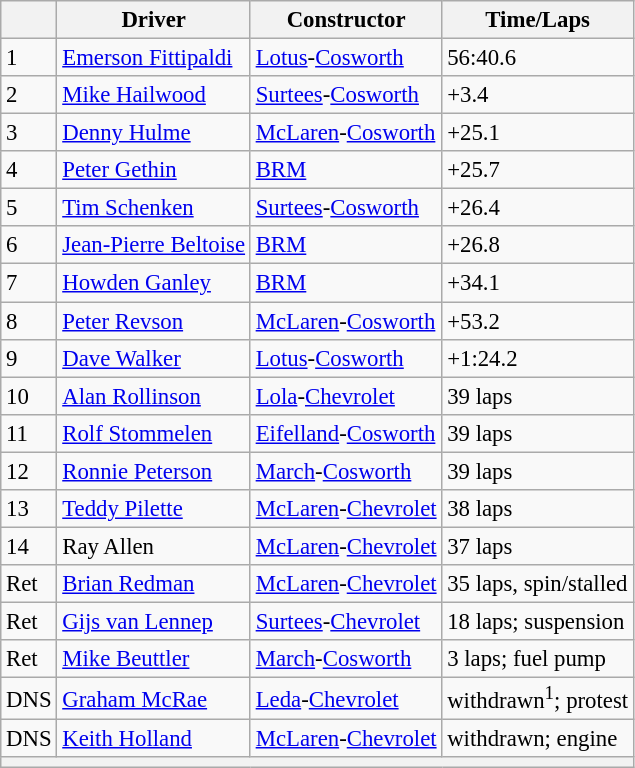<table class="wikitable" style="font-size: 95%;">
<tr>
<th></th>
<th>Driver</th>
<th>Constructor</th>
<th>Time/Laps</th>
</tr>
<tr>
<td>1</td>
<td> <a href='#'>Emerson Fittipaldi</a></td>
<td><a href='#'>Lotus</a>-<a href='#'>Cosworth</a></td>
<td>56:40.6</td>
</tr>
<tr>
<td>2</td>
<td> <a href='#'>Mike Hailwood</a></td>
<td><a href='#'>Surtees</a>-<a href='#'>Cosworth</a></td>
<td>+3.4</td>
</tr>
<tr>
<td>3</td>
<td> <a href='#'>Denny Hulme</a></td>
<td><a href='#'>McLaren</a>-<a href='#'>Cosworth</a></td>
<td>+25.1</td>
</tr>
<tr>
<td>4</td>
<td> <a href='#'>Peter Gethin</a></td>
<td><a href='#'>BRM</a></td>
<td>+25.7</td>
</tr>
<tr>
<td>5</td>
<td> <a href='#'>Tim Schenken</a></td>
<td><a href='#'>Surtees</a>-<a href='#'>Cosworth</a></td>
<td>+26.4</td>
</tr>
<tr>
<td>6</td>
<td> <a href='#'>Jean-Pierre Beltoise</a></td>
<td><a href='#'>BRM</a></td>
<td>+26.8</td>
</tr>
<tr>
<td>7</td>
<td> <a href='#'>Howden Ganley</a></td>
<td><a href='#'>BRM</a></td>
<td>+34.1</td>
</tr>
<tr>
<td>8</td>
<td> <a href='#'>Peter Revson</a></td>
<td><a href='#'>McLaren</a>-<a href='#'>Cosworth</a></td>
<td>+53.2</td>
</tr>
<tr>
<td>9</td>
<td> <a href='#'>Dave Walker</a></td>
<td><a href='#'>Lotus</a>-<a href='#'>Cosworth</a></td>
<td>+1:24.2</td>
</tr>
<tr>
<td>10</td>
<td> <a href='#'>Alan Rollinson</a></td>
<td><a href='#'>Lola</a>-<a href='#'>Chevrolet</a></td>
<td>39 laps</td>
</tr>
<tr>
<td>11</td>
<td> <a href='#'>Rolf Stommelen</a></td>
<td><a href='#'>Eifelland</a>-<a href='#'>Cosworth</a></td>
<td>39 laps</td>
</tr>
<tr>
<td>12</td>
<td> <a href='#'>Ronnie Peterson</a></td>
<td><a href='#'>March</a>-<a href='#'>Cosworth</a></td>
<td>39 laps</td>
</tr>
<tr>
<td>13</td>
<td> <a href='#'>Teddy Pilette</a></td>
<td><a href='#'>McLaren</a>-<a href='#'>Chevrolet</a></td>
<td>38 laps</td>
</tr>
<tr>
<td>14</td>
<td> Ray Allen</td>
<td><a href='#'>McLaren</a>-<a href='#'>Chevrolet</a></td>
<td>37 laps</td>
</tr>
<tr>
<td>Ret</td>
<td> <a href='#'>Brian Redman</a></td>
<td><a href='#'>McLaren</a>-<a href='#'>Chevrolet</a></td>
<td>35 laps, spin/stalled</td>
</tr>
<tr>
<td>Ret</td>
<td> <a href='#'>Gijs van Lennep</a></td>
<td><a href='#'>Surtees</a>-<a href='#'>Chevrolet</a></td>
<td>18 laps; suspension</td>
</tr>
<tr>
<td>Ret</td>
<td> <a href='#'>Mike Beuttler</a></td>
<td><a href='#'>March</a>-<a href='#'>Cosworth</a></td>
<td>3 laps; fuel pump</td>
</tr>
<tr>
<td>DNS</td>
<td> <a href='#'>Graham McRae</a></td>
<td><a href='#'>Leda</a>-<a href='#'>Chevrolet</a></td>
<td>withdrawn<sup>1</sup>; protest</td>
</tr>
<tr>
<td>DNS</td>
<td> <a href='#'>Keith Holland</a></td>
<td><a href='#'>McLaren</a>-<a href='#'>Chevrolet</a></td>
<td>withdrawn; engine</td>
</tr>
<tr>
<th colspan="4"></th>
</tr>
</table>
